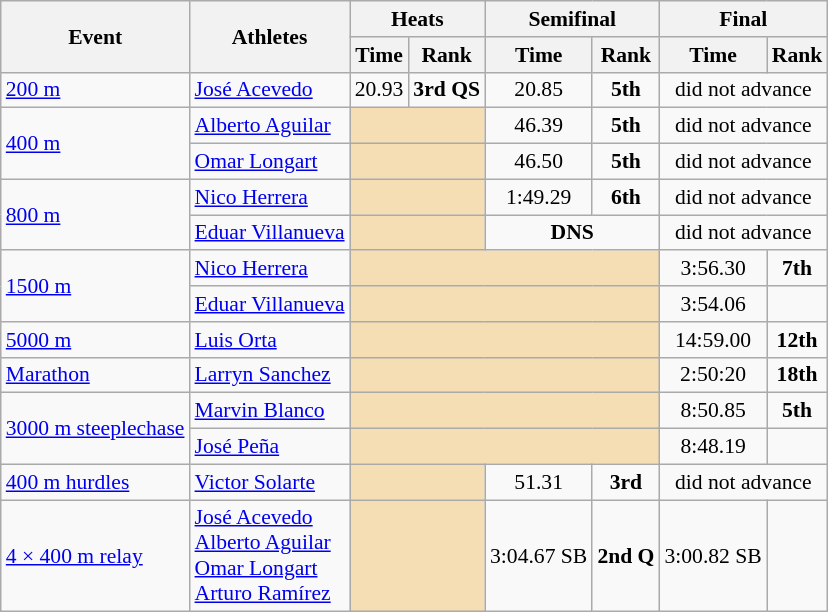<table class="wikitable" style="font-size:90%;">
<tr>
<th rowspan=2>Event</th>
<th rowspan=2>Athletes</th>
<th colspan=2>Heats</th>
<th colspan=2>Semifinal</th>
<th colspan=2>Final</th>
</tr>
<tr>
<th>Time</th>
<th>Rank</th>
<th>Time</th>
<th>Rank</th>
<th>Time</th>
<th>Rank</th>
</tr>
<tr>
<td><a href='#'>200 m</a></td>
<td><a href='#'>José Acevedo</a></td>
<td align=center>20.93</td>
<td align=center><strong>3rd QS</strong></td>
<td align=center>20.85</td>
<td align=center><strong>5th</strong></td>
<td style="text-align:center;" colspan="2">did not advance</td>
</tr>
<tr>
<td rowspan=2><a href='#'>400 m</a></td>
<td><a href='#'>Alberto Aguilar</a></td>
<td colspan="2" style="background:wheat;"></td>
<td align=center>46.39</td>
<td align=center><strong>5th</strong></td>
<td style="text-align:center;" colspan="2">did not advance</td>
</tr>
<tr>
<td><a href='#'>Omar Longart</a></td>
<td colspan="2" style="background:wheat;"></td>
<td align=center>46.50</td>
<td align=center><strong>5th</strong></td>
<td style="text-align:center;" colspan="2">did not advance</td>
</tr>
<tr>
<td rowspan=2><a href='#'>800 m</a></td>
<td><a href='#'>Nico Herrera</a></td>
<td colspan="2" style="background:wheat;"></td>
<td align=center>1:49.29</td>
<td align=center><strong>6th</strong></td>
<td style="text-align:center;" colspan="2">did not advance</td>
</tr>
<tr>
<td><a href='#'>Eduar Villanueva</a></td>
<td colspan="2" style="background:wheat;"></td>
<td style="text-align:center;" colspan="2"><strong>DNS</strong></td>
<td style="text-align:center;" colspan="2">did not advance</td>
</tr>
<tr>
<td rowspan=2><a href='#'>1500 m</a></td>
<td><a href='#'>Nico Herrera</a></td>
<td colspan="4" style="background:wheat;"></td>
<td align=center>3:56.30</td>
<td align=center><strong>7th</strong></td>
</tr>
<tr>
<td><a href='#'>Eduar Villanueva</a></td>
<td colspan="4" style="background:wheat;"></td>
<td align=center>3:54.06</td>
<td align=center></td>
</tr>
<tr>
<td><a href='#'>5000 m</a></td>
<td><a href='#'>Luis Orta</a></td>
<td colspan="4" style="background:wheat;"></td>
<td align=center>14:59.00</td>
<td align=center><strong>12th</strong></td>
</tr>
<tr>
<td><a href='#'>Marathon</a></td>
<td><a href='#'>Larryn Sanchez</a></td>
<td colspan="4" style="background:wheat;"></td>
<td align=center>2:50:20</td>
<td align=center><strong>18th</strong></td>
</tr>
<tr>
<td rowspan=2><a href='#'>3000 m steeplechase</a></td>
<td><a href='#'>Marvin Blanco</a></td>
<td colspan="4" style="background:wheat;"></td>
<td align=center>8:50.85</td>
<td align=center><strong>5th</strong></td>
</tr>
<tr>
<td><a href='#'>José Peña</a></td>
<td colspan="4" style="background:wheat;"></td>
<td align=center>8:48.19</td>
<td align=center></td>
</tr>
<tr>
<td><a href='#'>400 m hurdles</a></td>
<td><a href='#'>Victor Solarte</a></td>
<td colspan="2" style="background:wheat;"></td>
<td align=center>51.31</td>
<td align=center><strong>3rd</strong></td>
<td style="text-align:center;" colspan="2">did not advance</td>
</tr>
<tr>
<td><a href='#'>4 × 400 m relay</a></td>
<td><a href='#'>José Acevedo</a><br><a href='#'>Alberto Aguilar</a><br><a href='#'>Omar Longart</a><br><a href='#'>Arturo Ramírez</a></td>
<td colspan="2" style="background:wheat;"></td>
<td align=center>3:04.67 SB</td>
<td align=center><strong>2nd Q</strong></td>
<td align=center>3:00.82 SB</td>
<td align=center></td>
</tr>
</table>
